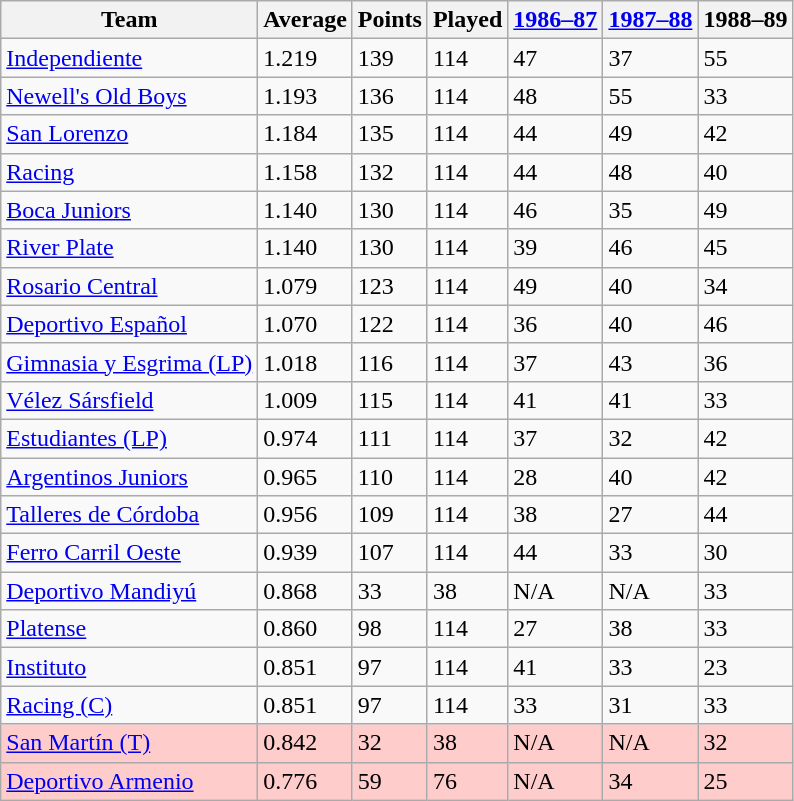<table class="wikitable">
<tr>
<th>Team</th>
<th>Average</th>
<th>Points</th>
<th>Played</th>
<th><a href='#'>1986–87</a></th>
<th><a href='#'>1987–88</a></th>
<th>1988–89</th>
</tr>
<tr>
<td><a href='#'>Independiente</a></td>
<td>1.219</td>
<td>139</td>
<td>114</td>
<td>47</td>
<td>37</td>
<td>55</td>
</tr>
<tr>
<td><a href='#'>Newell's Old Boys</a></td>
<td>1.193</td>
<td>136</td>
<td>114</td>
<td>48</td>
<td>55</td>
<td>33</td>
</tr>
<tr>
<td><a href='#'>San Lorenzo</a></td>
<td>1.184</td>
<td>135</td>
<td>114</td>
<td>44</td>
<td>49</td>
<td>42</td>
</tr>
<tr>
<td><a href='#'>Racing</a></td>
<td>1.158</td>
<td>132</td>
<td>114</td>
<td>44</td>
<td>48</td>
<td>40</td>
</tr>
<tr>
<td><a href='#'>Boca Juniors</a></td>
<td>1.140</td>
<td>130</td>
<td>114</td>
<td>46</td>
<td>35</td>
<td>49</td>
</tr>
<tr>
<td><a href='#'>River Plate</a></td>
<td>1.140</td>
<td>130</td>
<td>114</td>
<td>39</td>
<td>46</td>
<td>45</td>
</tr>
<tr>
<td><a href='#'>Rosario Central</a></td>
<td>1.079</td>
<td>123</td>
<td>114</td>
<td>49</td>
<td>40</td>
<td>34</td>
</tr>
<tr>
<td><a href='#'>Deportivo Español</a></td>
<td>1.070</td>
<td>122</td>
<td>114</td>
<td>36</td>
<td>40</td>
<td>46</td>
</tr>
<tr>
<td><a href='#'>Gimnasia y Esgrima (LP)</a></td>
<td>1.018</td>
<td>116</td>
<td>114</td>
<td>37</td>
<td>43</td>
<td>36</td>
</tr>
<tr>
<td><a href='#'>Vélez Sársfield</a></td>
<td>1.009</td>
<td>115</td>
<td>114</td>
<td>41</td>
<td>41</td>
<td>33</td>
</tr>
<tr>
<td><a href='#'>Estudiantes (LP)</a></td>
<td>0.974</td>
<td>111</td>
<td>114</td>
<td>37</td>
<td>32</td>
<td>42</td>
</tr>
<tr>
<td><a href='#'>Argentinos Juniors</a></td>
<td>0.965</td>
<td>110</td>
<td>114</td>
<td>28</td>
<td>40</td>
<td>42</td>
</tr>
<tr>
<td><a href='#'>Talleres de Córdoba</a></td>
<td>0.956</td>
<td>109</td>
<td>114</td>
<td>38</td>
<td>27</td>
<td>44</td>
</tr>
<tr>
<td><a href='#'>Ferro Carril Oeste</a></td>
<td>0.939</td>
<td>107</td>
<td>114</td>
<td>44</td>
<td>33</td>
<td>30</td>
</tr>
<tr>
<td><a href='#'>Deportivo Mandiyú</a></td>
<td>0.868</td>
<td>33</td>
<td>38</td>
<td>N/A</td>
<td>N/A</td>
<td>33</td>
</tr>
<tr>
<td><a href='#'>Platense</a></td>
<td>0.860</td>
<td>98</td>
<td>114</td>
<td>27</td>
<td>38</td>
<td>33</td>
</tr>
<tr>
<td><a href='#'>Instituto</a></td>
<td>0.851</td>
<td>97</td>
<td>114</td>
<td>41</td>
<td>33</td>
<td>23</td>
</tr>
<tr>
<td><a href='#'>Racing (C)</a></td>
<td>0.851</td>
<td>97</td>
<td>114</td>
<td>33</td>
<td>31</td>
<td>33</td>
</tr>
<tr bgcolor="FFCCCC">
<td><a href='#'>San Martín (T)</a></td>
<td>0.842</td>
<td>32</td>
<td>38</td>
<td>N/A</td>
<td>N/A</td>
<td>32</td>
</tr>
<tr bgcolor="FFCCCC">
<td><a href='#'>Deportivo Armenio</a></td>
<td>0.776</td>
<td>59</td>
<td>76</td>
<td>N/A</td>
<td>34</td>
<td>25</td>
</tr>
</table>
